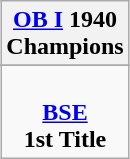<table class="wikitable" style="text-align: center; margin: 0 auto;">
<tr>
<th><a href='#'>OB I</a> 1940<br>Champions</th>
</tr>
<tr>
</tr>
<tr>
<td><br><strong><a href='#'>BSE</a></strong><br><strong>1st Title</strong></td>
</tr>
</table>
